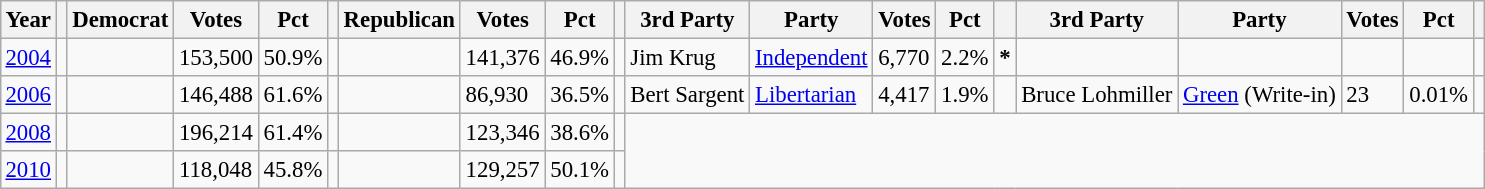<table class="wikitable" style="margin:0.5em ; font-size:95%">
<tr>
<th>Year</th>
<th></th>
<th>Democrat</th>
<th>Votes</th>
<th>Pct</th>
<th></th>
<th>Republican</th>
<th>Votes</th>
<th>Pct</th>
<th></th>
<th>3rd Party</th>
<th>Party</th>
<th>Votes</th>
<th>Pct</th>
<th></th>
<th>3rd Party</th>
<th>Party</th>
<th>Votes</th>
<th>Pct</th>
<th></th>
</tr>
<tr>
<td><a href='#'>2004</a></td>
<td></td>
<td></td>
<td>153,500</td>
<td>50.9%</td>
<td></td>
<td></td>
<td>141,376</td>
<td>46.9%</td>
<td></td>
<td>Jim Krug</td>
<td><a href='#'>Independent</a></td>
<td>6,770</td>
<td>2.2%</td>
<td><strong>*</strong></td>
<td></td>
<td></td>
<td></td>
<td></td>
<td></td>
</tr>
<tr>
<td><a href='#'>2006</a></td>
<td></td>
<td></td>
<td>146,488</td>
<td>61.6%</td>
<td></td>
<td></td>
<td>86,930</td>
<td>36.5%</td>
<td></td>
<td>Bert Sargent</td>
<td><a href='#'>Libertarian</a></td>
<td>4,417</td>
<td>1.9%</td>
<td></td>
<td>Bruce Lohmiller</td>
<td><a href='#'>Green</a> (Write-in)</td>
<td>23</td>
<td>0.01%</td>
<td></td>
</tr>
<tr>
<td><a href='#'>2008</a></td>
<td></td>
<td></td>
<td>196,214</td>
<td>61.4%</td>
<td></td>
<td></td>
<td>123,346</td>
<td>38.6%</td>
<td></td>
</tr>
<tr>
<td><a href='#'>2010</a></td>
<td></td>
<td></td>
<td>118,048</td>
<td>45.8%</td>
<td></td>
<td></td>
<td>129,257</td>
<td>50.1%</td>
<td></td>
</tr>
</table>
